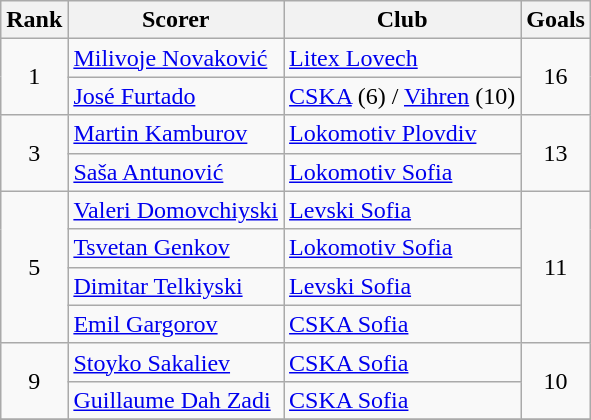<table class="wikitable" style="text-align:center">
<tr>
<th>Rank</th>
<th>Scorer</th>
<th>Club</th>
<th>Goals</th>
</tr>
<tr>
<td rowspan="2">1</td>
<td align="left"> <a href='#'>Milivoje Novaković</a></td>
<td align="left"><a href='#'>Litex Lovech</a></td>
<td rowspan="2">16</td>
</tr>
<tr>
<td align="left"> <a href='#'>José Furtado</a></td>
<td align="left"><a href='#'>CSKA</a> (6) / <a href='#'>Vihren</a> (10)</td>
</tr>
<tr>
<td rowspan="2">3</td>
<td align="left"> <a href='#'>Martin Kamburov</a></td>
<td align="left"><a href='#'>Lokomotiv Plovdiv</a></td>
<td rowspan="2">13</td>
</tr>
<tr>
<td align="left"> <a href='#'>Saša Antunović</a></td>
<td align="left"><a href='#'>Lokomotiv Sofia</a></td>
</tr>
<tr>
<td rowspan="4">5</td>
<td align="left"> <a href='#'>Valeri Domovchiyski</a></td>
<td align="left"><a href='#'>Levski Sofia</a></td>
<td rowspan="4">11</td>
</tr>
<tr>
<td align="left"> <a href='#'>Tsvetan Genkov</a></td>
<td align="left"><a href='#'>Lokomotiv Sofia</a></td>
</tr>
<tr>
<td align="left"> <a href='#'>Dimitar Telkiyski</a></td>
<td align="left"><a href='#'>Levski Sofia</a></td>
</tr>
<tr>
<td align="left"> <a href='#'>Emil Gargorov</a></td>
<td align="left"><a href='#'>CSKA Sofia</a></td>
</tr>
<tr>
<td rowspan="2">9</td>
<td align="left"> <a href='#'>Stoyko Sakaliev</a></td>
<td align="left"><a href='#'>CSKA Sofia</a></td>
<td rowspan="2">10</td>
</tr>
<tr>
<td align="left"> <a href='#'>Guillaume Dah Zadi</a></td>
<td align="left"><a href='#'>CSKA Sofia</a></td>
</tr>
<tr>
</tr>
</table>
